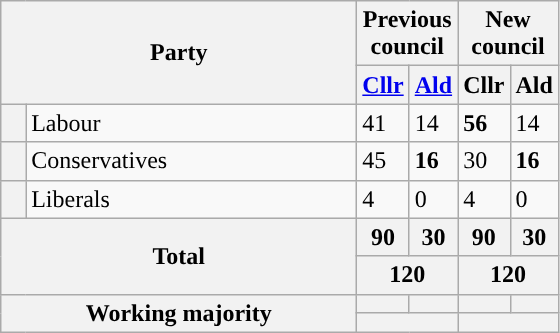<table class="wikitable">
<tr>
<th colspan="2" rowspan="2" style="width: 230px">Party</th>
<th valign=top colspan="2" style="width: 30px">Previous council</th>
<th valign=top colspan="2" style="width: 30px">New council</th>
</tr>
<tr>
<th><a href='#'>Cllr</a></th>
<th><a href='#'>Ald</a></th>
<th>Cllr</th>
<th>Ald</th>
</tr>
<tr>
<th style="background-color: "></th>
<td>Labour</td>
<td>41</td>
<td>14</td>
<td><strong>56</strong></td>
<td>14</td>
</tr>
<tr>
<th style="background-color: "></th>
<td>Conservatives</td>
<td>45</td>
<td><strong>16</strong></td>
<td>30</td>
<td><strong>16</strong></td>
</tr>
<tr>
<th style="background-color: "></th>
<td>Liberals</td>
<td>4</td>
<td>0</td>
<td>4</td>
<td>0</td>
</tr>
<tr>
<th colspan="2" rowspan="2">Total</th>
<th style="text-align: center">90</th>
<th style="text-align: center">30</th>
<th style="text-align: center">90</th>
<th style="text-align: center">30</th>
</tr>
<tr>
<th colspan="2" style="text-align: center">120</th>
<th colspan="2" style="text-align: center">120</th>
</tr>
<tr>
<th colspan="2" rowspan="2">Working majority</th>
<th></th>
<th></th>
<th></th>
<th></th>
</tr>
<tr>
<th colspan="2"></th>
<th colspan="2"></th>
</tr>
</table>
